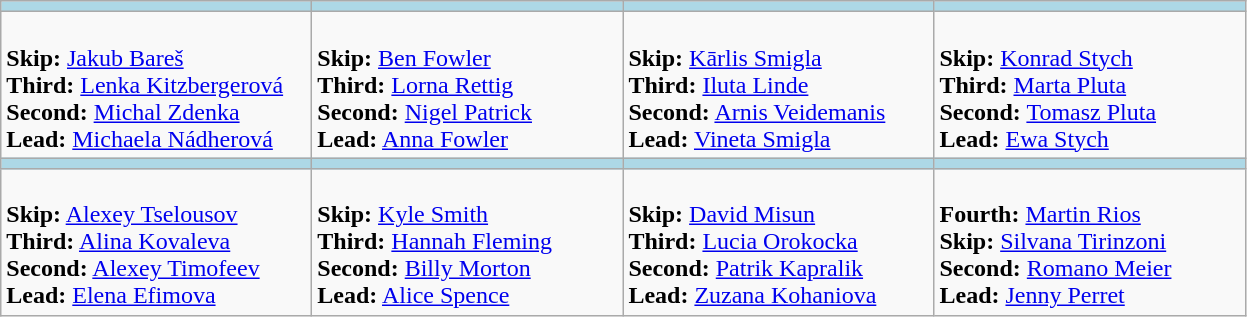<table class="wikitable">
<tr>
<th style="background: #ADD8E6;" width=200></th>
<th style="background: #ADD8E6;" width=200></th>
<th style="background: #ADD8E6;" width=200></th>
<th style="background: #ADD8E6;" width=200></th>
</tr>
<tr>
<td><br><strong>Skip:</strong> <a href='#'>Jakub Bareš</a><br>
<strong>Third:</strong> <a href='#'>Lenka Kitzbergerová</a><br>
<strong>Second:</strong> <a href='#'>Michal Zdenka</a><br>
<strong>Lead:</strong> <a href='#'>Michaela Nádherová</a></td>
<td><br><strong>Skip:</strong> <a href='#'>Ben Fowler</a><br>
<strong>Third:</strong> <a href='#'>Lorna Rettig</a><br>
<strong>Second:</strong> <a href='#'>Nigel Patrick</a><br>
<strong>Lead:</strong> <a href='#'>Anna Fowler</a></td>
<td><br><strong>Skip:</strong> <a href='#'>Kārlis Smigla</a><br>
<strong>Third:</strong> <a href='#'>Iluta Linde</a><br>
<strong>Second:</strong> <a href='#'>Arnis Veidemanis</a><br>
<strong>Lead:</strong> <a href='#'>Vineta Smigla</a></td>
<td><br><strong>Skip:</strong> <a href='#'>Konrad Stych</a><br>
<strong>Third:</strong> <a href='#'>Marta Pluta</a><br>
<strong>Second:</strong> <a href='#'>Tomasz Pluta</a><br>
<strong>Lead:</strong> <a href='#'>Ewa Stych</a></td>
</tr>
<tr>
<th style="background: #ADD8E6;" width=200></th>
<th style="background: #ADD8E6;" width=200></th>
<th style="background: #ADD8E6;" width=200></th>
<th style="background: #ADD8E6;" width=200></th>
</tr>
<tr>
<td><br><strong>Skip:</strong> <a href='#'>Alexey Tselousov</a><br>
<strong>Third:</strong> <a href='#'>Alina Kovaleva</a><br>
<strong>Second:</strong> <a href='#'>Alexey Timofeev</a><br>
<strong>Lead:</strong> <a href='#'>Elena Efimova</a></td>
<td><br><strong>Skip:</strong> <a href='#'>Kyle Smith</a><br>
<strong>Third:</strong> <a href='#'>Hannah Fleming</a><br>
<strong>Second:</strong> <a href='#'>Billy Morton</a><br>
<strong>Lead:</strong> <a href='#'>Alice Spence</a></td>
<td><br><strong>Skip:</strong> <a href='#'>David Misun</a><br>
<strong>Third:</strong> <a href='#'>Lucia Orokocka</a><br>
<strong>Second:</strong> <a href='#'>Patrik Kapralik</a><br>
<strong>Lead:</strong> <a href='#'>Zuzana Kohaniova</a></td>
<td><br><strong>Fourth:</strong> <a href='#'>Martin Rios</a><br>
<strong>Skip:</strong> <a href='#'>Silvana Tirinzoni</a><br>
<strong>Second:</strong> <a href='#'>Romano Meier</a><br>
<strong>Lead:</strong> <a href='#'>Jenny Perret</a></td>
</tr>
</table>
